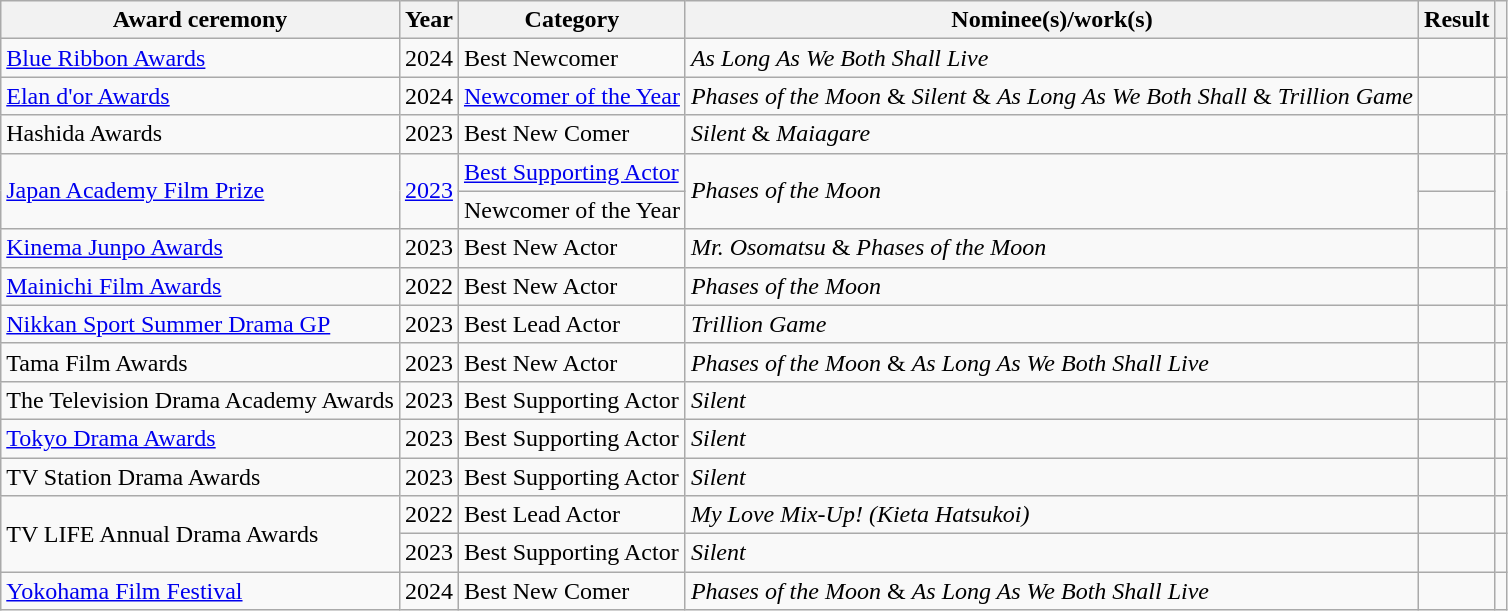<table class="wikitable plainrowheaders sortable">
<tr>
<th scope="col">Award ceremony</th>
<th scope="col">Year</th>
<th scope="col">Category</th>
<th scope="col">Nominee(s)/work(s)</th>
<th scope="col">Result</th>
<th scope="col" class="unsortable"></th>
</tr>
<tr>
<td><a href='#'>Blue Ribbon Awards</a></td>
<td>2024</td>
<td>Best Newcomer</td>
<td><em>As Long As We Both Shall Live</em></td>
<td></td>
<td style="text-align:center"></td>
</tr>
<tr>
<td><a href='#'>Elan d'or Awards</a></td>
<td>2024</td>
<td><a href='#'>Newcomer of the Year</a></td>
<td><em>Phases of the Moon</em> & <em>Silent</em> & <em>As Long As We Both Shall</em> & <em>Trillion Game</em></td>
<td></td>
<td style="text-align:center"></td>
</tr>
<tr>
<td>Hashida Awards</td>
<td>2023</td>
<td>Best New Comer</td>
<td><em>Silent</em> & <em>Maiagare</em></td>
<td></td>
<td style="text-align:center"></td>
</tr>
<tr>
<td rowspan="2"><a href='#'>Japan Academy Film Prize</a></td>
<td rowspan="2"><a href='#'>2023</a></td>
<td><a href='#'>Best Supporting Actor</a></td>
<td rowspan="2"><em>Phases of the Moon</em></td>
<td></td>
<td style="text-align:center" rowspan="2"></td>
</tr>
<tr>
<td>Newcomer of the Year</td>
<td></td>
</tr>
<tr>
<td><a href='#'>Kinema Junpo Awards</a></td>
<td>2023</td>
<td>Best New Actor</td>
<td><em>Mr. Osomatsu</em> & <em>Phases of the Moon</em></td>
<td></td>
<td style="text-align:center"></td>
</tr>
<tr>
<td><a href='#'>Mainichi Film Awards</a></td>
<td>2022</td>
<td>Best New Actor</td>
<td><em>Phases of the Moon</em></td>
<td></td>
<td style="text-align:center"></td>
</tr>
<tr>
<td><a href='#'>Nikkan Sport Summer Drama GP</a></td>
<td>2023</td>
<td>Best Lead Actor</td>
<td><em>Trillion Game</em></td>
<td></td>
<td style="text-align:center"></td>
</tr>
<tr>
<td>Tama Film Awards</td>
<td>2023</td>
<td>Best New Actor</td>
<td><em>Phases of the Moon</em> & <em>As Long As We Both Shall Live</em></td>
<td></td>
<td style="text-align:center"></td>
</tr>
<tr>
<td>The Television Drama Academy Awards</td>
<td>2023</td>
<td>Best Supporting Actor</td>
<td><em>Silent</em></td>
<td></td>
<td style="text-align:center"></td>
</tr>
<tr>
<td><a href='#'>Tokyo Drama Awards</a></td>
<td>2023</td>
<td>Best Supporting Actor</td>
<td><em>Silent</em></td>
<td></td>
<td style="text-align:center"></td>
</tr>
<tr>
<td>TV Station Drama Awards</td>
<td>2023</td>
<td>Best Supporting Actor</td>
<td><em>Silent</em></td>
<td></td>
<td style="text-align:center"></td>
</tr>
<tr>
<td rowspan="2">TV LIFE Annual Drama Awards</td>
<td>2022</td>
<td>Best Lead Actor</td>
<td><em>My Love Mix-Up! (Kieta Hatsukoi)</em></td>
<td></td>
<td style="text-align:center"></td>
</tr>
<tr>
<td>2023</td>
<td>Best Supporting Actor</td>
<td><em>Silent</em></td>
<td></td>
<td style="text-align:center"></td>
</tr>
<tr>
<td><a href='#'>Yokohama Film Festival</a></td>
<td>2024</td>
<td>Best New Comer</td>
<td><em>Phases of the Moon</em> & <em>As Long As We Both Shall Live</em></td>
<td></td>
<td style="text-align:center"></td>
</tr>
</table>
